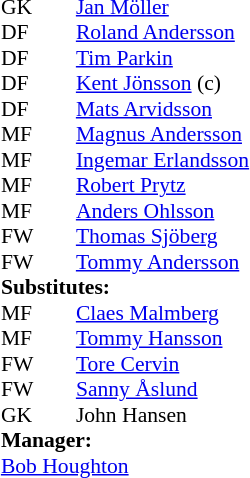<table style="font-size:90%" cellspacing="0" cellpadding="0" align=center>
<tr>
<td colspan="4"></td>
</tr>
<tr>
<th width=25></th>
<th width=25></th>
</tr>
<tr>
<td>GK</td>
<td></td>
<td> <a href='#'>Jan Möller</a></td>
</tr>
<tr>
<td>DF</td>
<td></td>
<td> <a href='#'>Roland Andersson</a></td>
</tr>
<tr>
<td>DF</td>
<td></td>
<td> <a href='#'>Tim Parkin</a></td>
</tr>
<tr>
<td>DF</td>
<td></td>
<td> <a href='#'>Kent Jönsson</a> (c)</td>
</tr>
<tr>
<td>DF</td>
<td></td>
<td> <a href='#'>Mats Arvidsson</a></td>
</tr>
<tr>
<td>MF</td>
<td></td>
<td> <a href='#'>Magnus Andersson</a></td>
</tr>
<tr>
<td>MF</td>
<td></td>
<td> <a href='#'>Ingemar Erlandsson</a></td>
</tr>
<tr>
<td>MF</td>
<td></td>
<td> <a href='#'>Robert Prytz</a></td>
</tr>
<tr>
<td>MF</td>
<td></td>
<td> <a href='#'>Anders Ohlsson</a></td>
<td></td>
</tr>
<tr>
<td>FW</td>
<td></td>
<td> <a href='#'>Thomas Sjöberg</a></td>
<td></td>
<td></td>
</tr>
<tr>
<td>FW</td>
<td></td>
<td> <a href='#'>Tommy Andersson</a></td>
</tr>
<tr>
<td colspan=3><strong>Substitutes:</strong></td>
</tr>
<tr>
<td>MF</td>
<td></td>
<td> <a href='#'>Claes Malmberg</a></td>
<td></td>
<td></td>
</tr>
<tr>
<td>MF</td>
<td></td>
<td> <a href='#'>Tommy Hansson</a></td>
<td></td>
<td></td>
</tr>
<tr>
<td>FW</td>
<td></td>
<td>  <a href='#'>Tore Cervin</a></td>
<td></td>
<td></td>
</tr>
<tr>
<td>FW</td>
<td></td>
<td>  <a href='#'>Sanny Åslund</a></td>
<td></td>
<td></td>
</tr>
<tr>
<td>GK</td>
<td></td>
<td>  John Hansen</td>
<td></td>
<td></td>
</tr>
<tr>
<td colspan=3><strong>Manager:</strong></td>
</tr>
<tr>
<td colspan=4> <a href='#'>Bob Houghton</a></td>
</tr>
</table>
